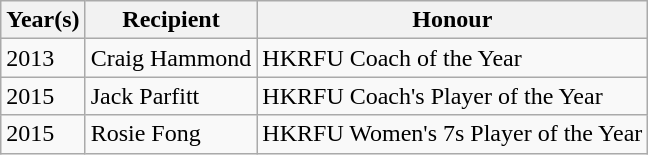<table class="wikitable">
<tr>
<th>Year(s)</th>
<th>Recipient</th>
<th>Honour</th>
</tr>
<tr>
<td>2013</td>
<td>Craig Hammond</td>
<td>HKRFU Coach of the Year</td>
</tr>
<tr>
<td>2015</td>
<td>Jack Parfitt</td>
<td>HKRFU Coach's Player of the Year</td>
</tr>
<tr>
<td>2015</td>
<td>Rosie Fong</td>
<td>HKRFU Women's 7s Player of the Year</td>
</tr>
</table>
